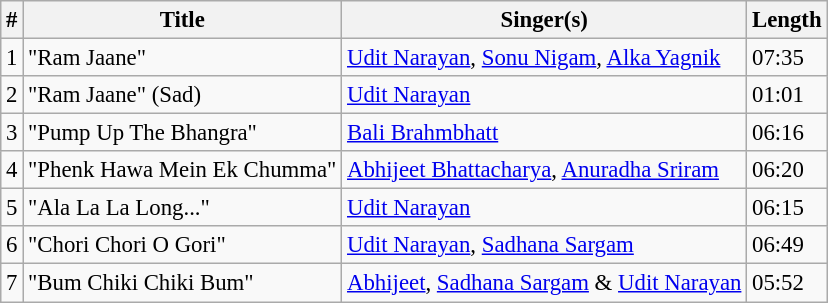<table class="wikitable" style="font-size:95%;">
<tr>
<th>#</th>
<th>Title</th>
<th>Singer(s)</th>
<th>Length</th>
</tr>
<tr>
<td>1</td>
<td>"Ram Jaane"</td>
<td><a href='#'>Udit Narayan</a>, <a href='#'>Sonu Nigam</a>, <a href='#'>Alka Yagnik</a></td>
<td>07:35</td>
</tr>
<tr>
<td>2</td>
<td>"Ram Jaane" (Sad)</td>
<td><a href='#'>Udit Narayan</a></td>
<td>01:01</td>
</tr>
<tr>
<td>3</td>
<td>"Pump Up The Bhangra"</td>
<td><a href='#'>Bali Brahmbhatt</a></td>
<td>06:16</td>
</tr>
<tr>
<td>4</td>
<td>"Phenk Hawa Mein Ek Chumma"</td>
<td><a href='#'>Abhijeet Bhattacharya</a>, <a href='#'>Anuradha Sriram</a></td>
<td>06:20</td>
</tr>
<tr>
<td>5</td>
<td>"Ala La La Long..."</td>
<td><a href='#'>Udit Narayan</a></td>
<td>06:15</td>
</tr>
<tr>
<td>6</td>
<td>"Chori Chori O Gori"</td>
<td><a href='#'>Udit Narayan</a>, <a href='#'>Sadhana Sargam</a></td>
<td>06:49</td>
</tr>
<tr>
<td>7</td>
<td>"Bum Chiki Chiki Bum"</td>
<td><a href='#'>Abhijeet</a>, <a href='#'>Sadhana Sargam</a> & <a href='#'>Udit Narayan</a></td>
<td>05:52</td>
</tr>
</table>
